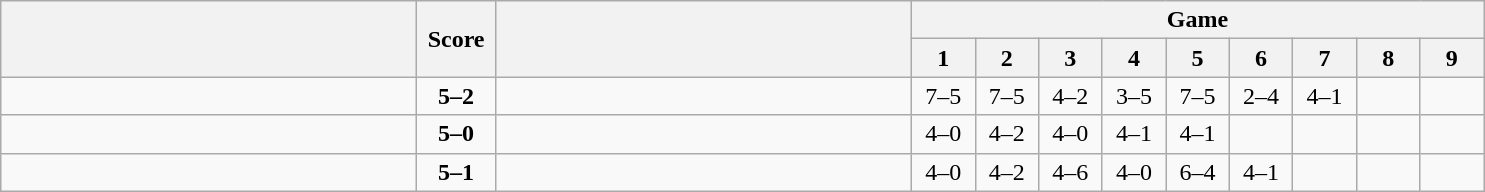<table class="wikitable" style="text-align: center;">
<tr>
<th rowspan=2 align="right" width="270"></th>
<th rowspan=2 width="45">Score</th>
<th rowspan=2 align="left" width="270"></th>
<th colspan=9>Game</th>
</tr>
<tr>
<th width="35">1</th>
<th width="35">2</th>
<th width="35">3</th>
<th width="35">4</th>
<th width="35">5</th>
<th width="35">6</th>
<th width="35">7</th>
<th width="35">8</th>
<th width="35">9</th>
</tr>
<tr>
<td align=left><strong><br></strong></td>
<td align=center><strong>5–2</strong></td>
<td align=left><br></td>
<td>7–5</td>
<td>7–5</td>
<td>4–2</td>
<td>3–5</td>
<td>7–5</td>
<td>2–4</td>
<td>4–1</td>
<td></td>
<td></td>
</tr>
<tr>
<td align=left><strong><br></strong></td>
<td align=center><strong>5–0</strong></td>
<td align=left><br></td>
<td>4–0</td>
<td>4–2</td>
<td>4–0</td>
<td>4–1</td>
<td>4–1</td>
<td></td>
<td></td>
<td></td>
<td></td>
</tr>
<tr>
<td align=left><strong><br></strong></td>
<td align=center><strong>5–1</strong></td>
<td align=left><br></td>
<td>4–0</td>
<td>4–2</td>
<td>4–6</td>
<td>4–0</td>
<td>6–4</td>
<td>4–1</td>
<td></td>
<td></td>
<td></td>
</tr>
</table>
